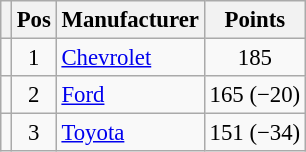<table class="wikitable" style="font-size: 95%;">
<tr>
<th></th>
<th>Pos</th>
<th>Manufacturer</th>
<th>Points</th>
</tr>
<tr>
<td align="left"></td>
<td style="text-align:center;">1</td>
<td><a href='#'>Chevrolet</a></td>
<td style="text-align:center;">185</td>
</tr>
<tr>
<td align="left"></td>
<td style="text-align:center;">2</td>
<td><a href='#'>Ford</a></td>
<td style="text-align:center;">165 (−20)</td>
</tr>
<tr>
<td align="left"></td>
<td style="text-align:center;">3</td>
<td><a href='#'>Toyota</a></td>
<td style="text-align:center;">151 (−34)</td>
</tr>
</table>
